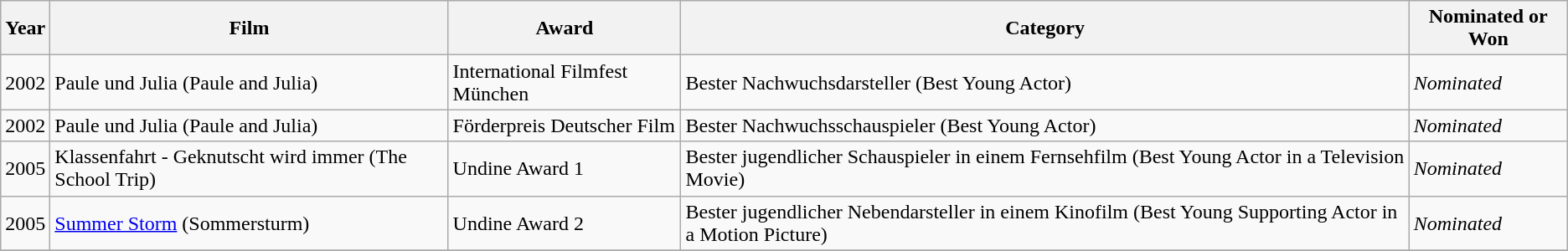<table class=wikitable sortable>
<tr>
<th>Year</th>
<th>Film</th>
<th>Award</th>
<th>Category</th>
<th>Nominated or Won</th>
</tr>
<tr>
<td>2002</td>
<td>Paule und Julia (Paule and Julia)</td>
<td>International Filmfest München</td>
<td>Bester Nachwuchsdarsteller (Best Young Actor)</td>
<td><em>Nominated</em></td>
</tr>
<tr>
<td>2002</td>
<td>Paule und Julia (Paule and Julia)</td>
<td>Förderpreis Deutscher Film</td>
<td>Bester Nachwuchsschauspieler (Best Young Actor)</td>
<td><em>Nominated</em></td>
</tr>
<tr>
<td>2005</td>
<td>Klassenfahrt - Geknutscht wird immer (The School Trip)</td>
<td>Undine Award 1</td>
<td>Bester jugendlicher Schauspieler in einem Fernsehfilm (Best Young Actor in a Television Movie)</td>
<td><em>Nominated</em></td>
</tr>
<tr>
<td>2005</td>
<td><a href='#'>Summer Storm</a> (Sommersturm)</td>
<td>Undine Award 2</td>
<td>Bester jugendlicher Nebendarsteller in einem Kinofilm (Best Young Supporting Actor in a Motion Picture)</td>
<td><em>Nominated</em></td>
</tr>
<tr>
</tr>
</table>
